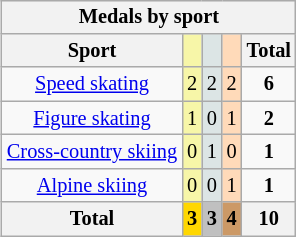<table class=wikitable style=font-size:85%;float:right;text-align:center>
<tr>
<th colspan=5>Medals by sport</th>
</tr>
<tr>
<th>Sport</th>
<td bgcolor=F7F6A8></td>
<td bgcolor=DCE5E5></td>
<td bgcolor=FFDAB9></td>
<th>Total</th>
</tr>
<tr>
<td><a href='#'>Speed skating</a></td>
<td bgcolor=F7F6A8>2</td>
<td bgcolor=DCE5E5>2</td>
<td bgcolor=FFDAB9>2</td>
<td><strong>6</strong></td>
</tr>
<tr>
<td><a href='#'>Figure skating</a></td>
<td bgcolor=F7F6A8>1</td>
<td bgcolor=DCE5E5>0</td>
<td bgcolor=FFDAB9>1</td>
<td><strong>2</strong></td>
</tr>
<tr>
<td><a href='#'>Cross-country skiing</a></td>
<td bgcolor=F7F6A8>0</td>
<td bgcolor=DCE5E5>1</td>
<td bgcolor=FFDAB9>0</td>
<td><strong>1</strong></td>
</tr>
<tr>
<td><a href='#'>Alpine skiing</a></td>
<td bgcolor=F7F6A8>0</td>
<td bgcolor=DCE5E5>0</td>
<td bgcolor=FFDAB9>1</td>
<td><strong>1</strong></td>
</tr>
<tr>
<th><strong>Total</strong></th>
<th style=background:gold><strong>3</strong></th>
<th style=background:silver><strong>3</strong></th>
<th style=background:#c96><strong>4</strong></th>
<th><strong>10</strong></th>
</tr>
</table>
